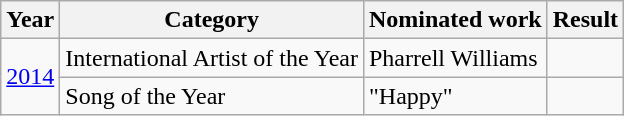<table class="wikitable">
<tr>
<th>Year</th>
<th>Category</th>
<th>Nominated work</th>
<th>Result</th>
</tr>
<tr>
<td rowspan=2><a href='#'>2014</a></td>
<td>International Artist of the Year</td>
<td>Pharrell Williams</td>
<td></td>
</tr>
<tr>
<td>Song of the Year</td>
<td>"Happy"</td>
<td></td>
</tr>
</table>
